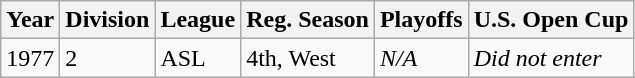<table class="wikitable">
<tr>
<th>Year</th>
<th>Division</th>
<th>League</th>
<th>Reg. Season</th>
<th>Playoffs</th>
<th>U.S. Open Cup</th>
</tr>
<tr>
<td>1977</td>
<td>2</td>
<td>ASL</td>
<td>4th, West</td>
<td><em>N/A</em></td>
<td><em>Did not enter</em></td>
</tr>
</table>
